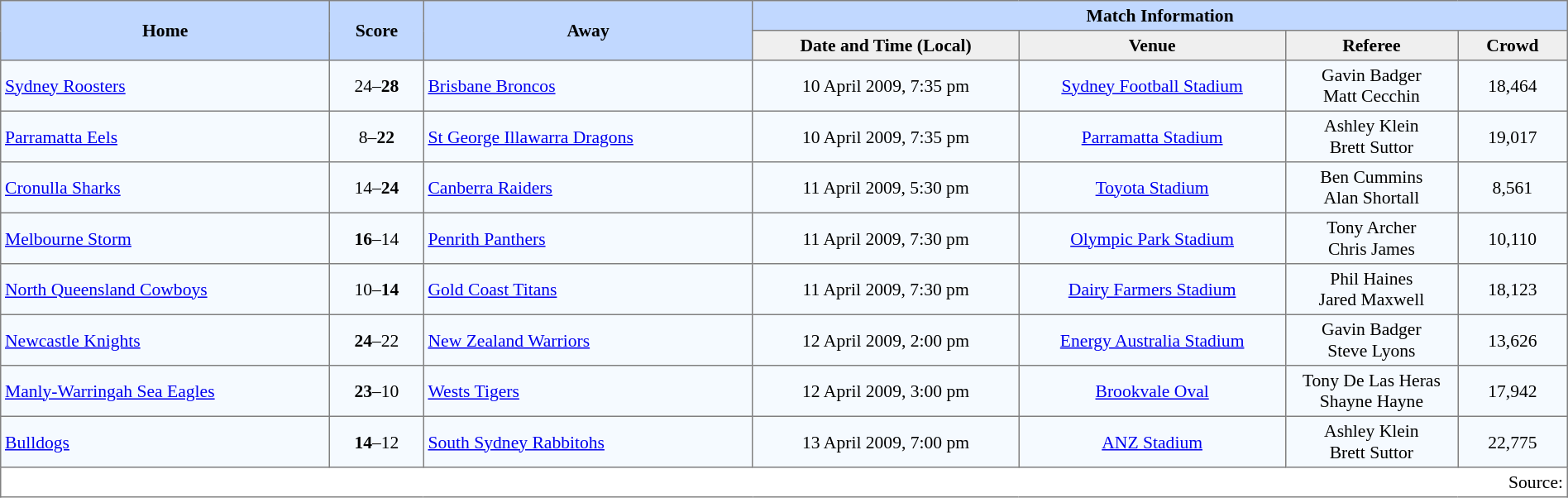<table border="1" cellpadding="3" cellspacing="0" style="border-collapse:collapse; font-size:90%; width:100%;">
<tr style="background:#c1d8ff;">
<th rowspan="2" style="width:21%;">Home</th>
<th rowspan="2" style="width:6%;">Score</th>
<th rowspan="2" style="width:21%;">Away</th>
<th colspan=6>Match Information</th>
</tr>
<tr style="background:#efefef;">
<th width=17%>Date and Time (Local)</th>
<th width=17%>Venue</th>
<th width=11%>Referee</th>
<th width=7%>Crowd</th>
</tr>
<tr style="text-align:center; background:#f5faff;">
<td align=left> <a href='#'>Sydney Roosters</a></td>
<td>24–<strong>28</strong></td>
<td align=left> <a href='#'>Brisbane Broncos</a></td>
<td>10 April 2009, 7:35 pm</td>
<td><a href='#'>Sydney Football Stadium</a></td>
<td>Gavin Badger<br>Matt Cecchin</td>
<td>18,464</td>
</tr>
<tr style="text-align:center; background:#f5faff;">
<td align=left> <a href='#'>Parramatta Eels</a></td>
<td>8–<strong>22</strong></td>
<td align=left> <a href='#'>St George Illawarra Dragons</a></td>
<td>10 April 2009, 7:35 pm</td>
<td><a href='#'>Parramatta Stadium</a></td>
<td>Ashley Klein<br>Brett Suttor</td>
<td>19,017</td>
</tr>
<tr style="text-align:center; background:#f5faff;">
<td align=left> <a href='#'>Cronulla Sharks</a></td>
<td>14–<strong>24</strong></td>
<td align=left> <a href='#'>Canberra Raiders</a></td>
<td>11 April 2009, 5:30 pm</td>
<td><a href='#'>Toyota Stadium</a></td>
<td>Ben Cummins<br>Alan Shortall</td>
<td>8,561</td>
</tr>
<tr style="text-align:center; background:#f5faff;">
<td align=left> <a href='#'>Melbourne Storm</a></td>
<td><strong>16</strong>–14</td>
<td align=left> <a href='#'>Penrith Panthers</a></td>
<td>11 April 2009, 7:30 pm</td>
<td><a href='#'>Olympic Park Stadium</a></td>
<td>Tony Archer<br>Chris James</td>
<td>10,110</td>
</tr>
<tr style="text-align:center; background:#f5faff;">
<td align=left> <a href='#'>North Queensland Cowboys</a></td>
<td>10–<strong>14</strong></td>
<td align=left> <a href='#'>Gold Coast Titans</a></td>
<td>11 April 2009, 7:30 pm</td>
<td><a href='#'>Dairy Farmers Stadium</a></td>
<td>Phil Haines<br>Jared Maxwell</td>
<td>18,123</td>
</tr>
<tr style="text-align:center; background:#f5faff;">
<td align=left> <a href='#'>Newcastle Knights</a></td>
<td><strong>24</strong>–22</td>
<td align=left> <a href='#'>New Zealand Warriors</a></td>
<td>12 April 2009, 2:00 pm</td>
<td><a href='#'>Energy Australia Stadium</a></td>
<td>Gavin Badger<br>Steve Lyons</td>
<td>13,626</td>
</tr>
<tr style="text-align:center; background:#f5faff;">
<td align=left> <a href='#'>Manly-Warringah Sea Eagles</a></td>
<td><strong>23</strong>–10</td>
<td align=left> <a href='#'>Wests Tigers</a></td>
<td>12 April 2009, 3:00 pm</td>
<td><a href='#'>Brookvale Oval</a></td>
<td>Tony De Las Heras<br>Shayne Hayne</td>
<td>17,942</td>
</tr>
<tr style="text-align:center; background:#f5faff;">
<td align=left> <a href='#'>Bulldogs</a></td>
<td><strong>14</strong>–12</td>
<td align=left> <a href='#'>South Sydney Rabbitohs</a></td>
<td>13 April 2009, 7:00 pm</td>
<td><a href='#'>ANZ Stadium</a></td>
<td>Ashley Klein<br>Brett Suttor</td>
<td>22,775</td>
</tr>
<tr>
<td colspan="7" style="text-align:right;">Source: </td>
</tr>
</table>
